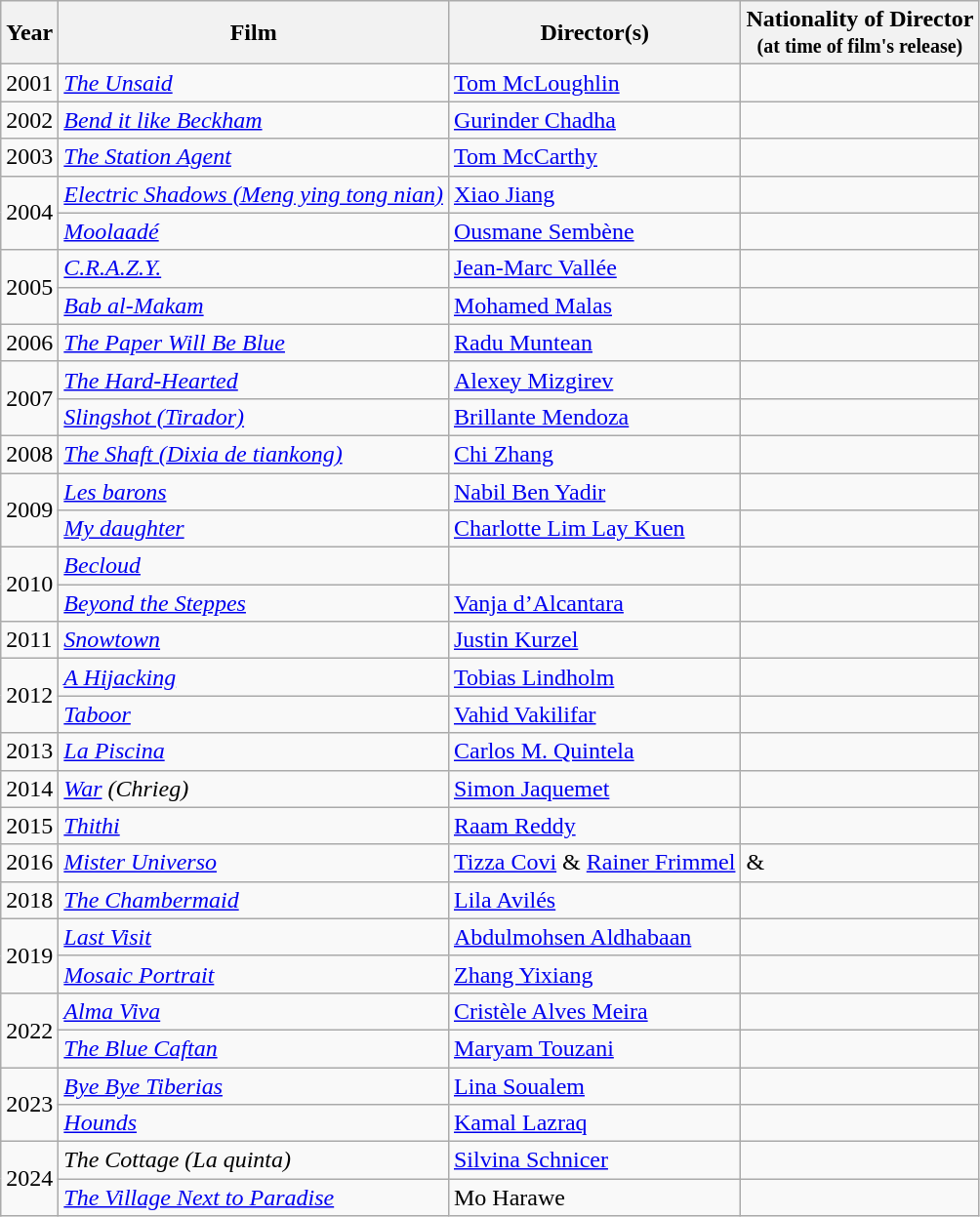<table class="wikitable sortable">
<tr>
<th>Year</th>
<th>Film</th>
<th>Director(s)</th>
<th>Nationality of Director<br><small>(at time of film's release)</small></th>
</tr>
<tr>
<td>2001</td>
<td><em><a href='#'>The Unsaid</a></em></td>
<td><a href='#'>Tom McLoughlin</a></td>
<td></td>
</tr>
<tr>
<td>2002</td>
<td><em><a href='#'>Bend it like Beckham</a></em></td>
<td><a href='#'>Gurinder Chadha</a></td>
<td></td>
</tr>
<tr>
<td>2003</td>
<td><em><a href='#'>The Station Agent</a></em></td>
<td><a href='#'>Tom McCarthy</a></td>
<td></td>
</tr>
<tr>
<td rowspan="2">2004</td>
<td><em><a href='#'>Electric Shadows (Meng ying tong nian)</a></em></td>
<td><a href='#'>Xiao Jiang</a></td>
<td></td>
</tr>
<tr>
<td><em><a href='#'>Moolaadé</a></em></td>
<td><a href='#'>Ousmane Sembène</a></td>
<td></td>
</tr>
<tr>
<td rowspan="2">2005</td>
<td><em><a href='#'>C.R.A.Z.Y.</a></em></td>
<td><a href='#'>Jean-Marc Vallée</a></td>
<td></td>
</tr>
<tr>
<td><em><a href='#'>Bab al-Makam</a></em></td>
<td><a href='#'>Mohamed Malas</a></td>
<td></td>
</tr>
<tr>
<td>2006</td>
<td><em><a href='#'>The Paper Will Be Blue</a></em></td>
<td><a href='#'>Radu Muntean</a></td>
<td></td>
</tr>
<tr>
<td rowspan="2">2007</td>
<td><em><a href='#'>The Hard-Hearted</a></em></td>
<td><a href='#'>Alexey Mizgirev</a></td>
<td></td>
</tr>
<tr>
<td><em><a href='#'>Slingshot (Tirador)</a></em></td>
<td><a href='#'>Brillante Mendoza</a></td>
<td></td>
</tr>
<tr>
<td>2008</td>
<td><em><a href='#'>The Shaft (Dixia de tiankong)</a></em></td>
<td><a href='#'>Chi Zhang</a></td>
<td></td>
</tr>
<tr>
<td rowspan="2">2009</td>
<td><em><a href='#'>Les barons</a></em></td>
<td><a href='#'>Nabil Ben Yadir</a></td>
<td></td>
</tr>
<tr>
<td><em><a href='#'>My daughter</a></em></td>
<td><a href='#'>Charlotte Lim Lay Kuen</a></td>
<td></td>
</tr>
<tr>
<td rowspan="2">2010</td>
<td><em><a href='#'>Becloud</a></em></td>
<td></td>
<td></td>
</tr>
<tr>
<td><em><a href='#'>Beyond the Steppes</a></em></td>
<td><a href='#'>Vanja d’Alcantara</a></td>
<td></td>
</tr>
<tr>
<td>2011</td>
<td><em><a href='#'>Snowtown</a></em></td>
<td><a href='#'>Justin Kurzel</a></td>
<td></td>
</tr>
<tr>
<td rowspan="2">2012</td>
<td><em><a href='#'>A Hijacking</a></em></td>
<td><a href='#'>Tobias Lindholm</a></td>
<td></td>
</tr>
<tr>
<td><em><a href='#'>Taboor</a></em></td>
<td><a href='#'>Vahid Vakilifar</a></td>
<td></td>
</tr>
<tr>
<td>2013</td>
<td><em><a href='#'>La Piscina</a></em></td>
<td><a href='#'>Carlos M. Quintela</a></td>
<td></td>
</tr>
<tr>
<td>2014</td>
<td><em><a href='#'>War</a> (Chrieg)</em></td>
<td><a href='#'>Simon Jaquemet</a></td>
<td></td>
</tr>
<tr>
<td>2015</td>
<td><em><a href='#'>Thithi</a></em></td>
<td><a href='#'>Raam Reddy</a></td>
<td></td>
</tr>
<tr>
<td>2016</td>
<td><em><a href='#'>Mister Universo</a></em></td>
<td><a href='#'>Tizza Covi</a> & <a href='#'>Rainer Frimmel</a></td>
<td> & </td>
</tr>
<tr>
<td>2018</td>
<td><em><a href='#'>The Chambermaid</a></em></td>
<td><a href='#'>Lila Avilés</a></td>
<td></td>
</tr>
<tr>
<td rowspan="2">2019</td>
<td><em><a href='#'>Last Visit</a></em></td>
<td><a href='#'>Abdulmohsen Aldhabaan</a></td>
<td></td>
</tr>
<tr>
<td><em><a href='#'>Mosaic Portrait</a></em></td>
<td><a href='#'>Zhang Yixiang</a></td>
<td></td>
</tr>
<tr>
<td rowspan="2">2022</td>
<td><em><a href='#'>Alma Viva</a></em></td>
<td><a href='#'>Cristèle Alves Meira</a></td>
<td> </td>
</tr>
<tr>
<td><em><a href='#'>The Blue Caftan</a></em></td>
<td><a href='#'>Maryam Touzani</a></td>
<td></td>
</tr>
<tr>
<td rowspan="2">2023</td>
<td><em><a href='#'>Bye Bye Tiberias</a></em></td>
<td><a href='#'>Lina Soualem</a></td>
<td>  </td>
</tr>
<tr>
<td><em><a href='#'>Hounds</a></em></td>
<td><a href='#'>Kamal Lazraq</a></td>
<td></td>
</tr>
<tr>
<td rowspan="2">2024</td>
<td><em>The Cottage (La quinta)</em></td>
<td><a href='#'>Silvina Schnicer</a></td>
<td></td>
</tr>
<tr>
<td><em><a href='#'>The Village Next to Paradise</a></em></td>
<td>Mo Harawe</td>
<td></td>
</tr>
</table>
